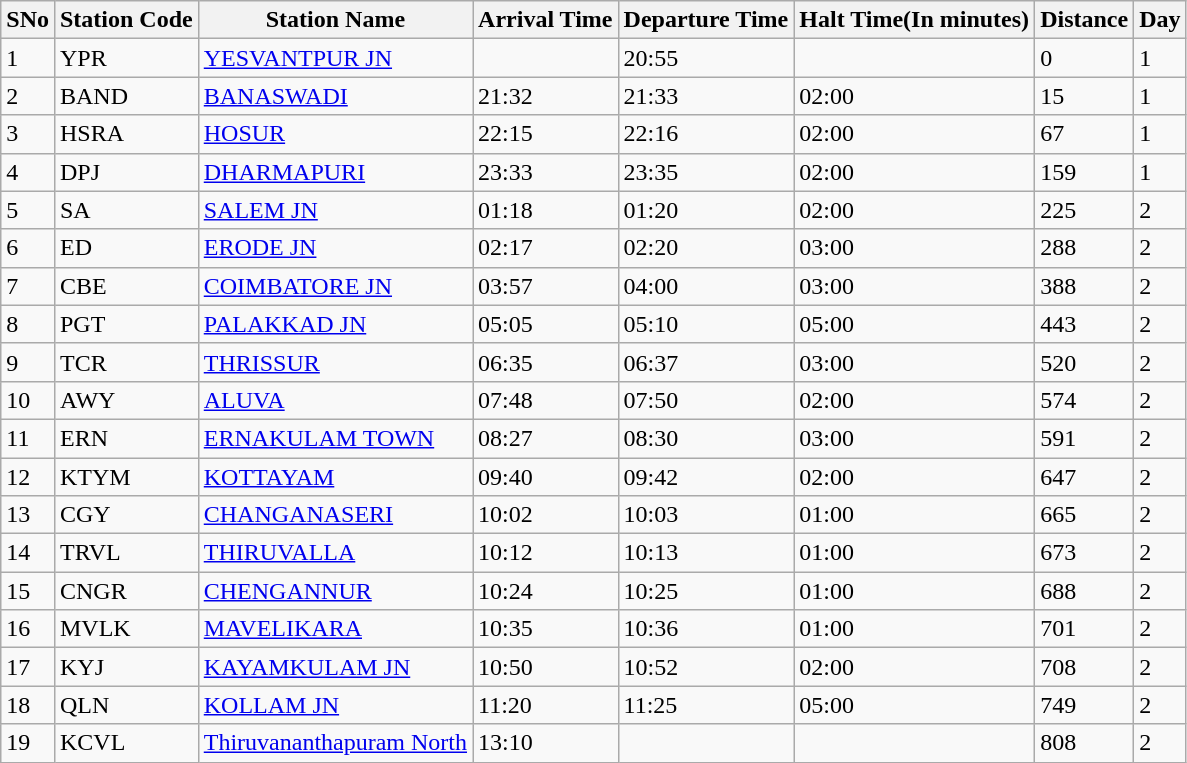<table class="wikitable">
<tr>
<th>SNo</th>
<th>Station Code</th>
<th>Station Name</th>
<th>Arrival Time</th>
<th>Departure Time</th>
<th>Halt Time(In minutes)</th>
<th>Distance</th>
<th>Day</th>
</tr>
<tr>
<td>1</td>
<td>YPR</td>
<td><a href='#'>YESVANTPUR JN</a></td>
<td></td>
<td>20:55</td>
<td></td>
<td>0</td>
<td>1</td>
</tr>
<tr>
<td>2</td>
<td>BAND</td>
<td><a href='#'>BANASWADI</a></td>
<td>21:32</td>
<td>21:33</td>
<td>02:00</td>
<td>15</td>
<td>1</td>
</tr>
<tr>
<td>3</td>
<td>HSRA</td>
<td><a href='#'>HOSUR</a></td>
<td>22:15</td>
<td>22:16</td>
<td>02:00</td>
<td>67</td>
<td>1</td>
</tr>
<tr>
<td>4</td>
<td>DPJ</td>
<td><a href='#'>DHARMAPURI</a></td>
<td>23:33</td>
<td>23:35</td>
<td>02:00</td>
<td>159</td>
<td>1</td>
</tr>
<tr>
<td>5</td>
<td>SA</td>
<td><a href='#'>SALEM JN</a></td>
<td>01:18</td>
<td>01:20</td>
<td>02:00</td>
<td>225</td>
<td>2</td>
</tr>
<tr>
<td>6</td>
<td>ED</td>
<td><a href='#'>ERODE JN</a></td>
<td>02:17</td>
<td>02:20</td>
<td>03:00</td>
<td>288</td>
<td>2</td>
</tr>
<tr>
<td>7</td>
<td>CBE</td>
<td><a href='#'>COIMBATORE JN</a></td>
<td>03:57</td>
<td>04:00</td>
<td>03:00</td>
<td>388</td>
<td>2</td>
</tr>
<tr>
<td>8</td>
<td>PGT</td>
<td><a href='#'>PALAKKAD JN</a></td>
<td>05:05</td>
<td>05:10</td>
<td>05:00</td>
<td>443</td>
<td>2</td>
</tr>
<tr>
<td>9</td>
<td>TCR</td>
<td><a href='#'>THRISSUR</a></td>
<td>06:35</td>
<td>06:37</td>
<td>03:00</td>
<td>520</td>
<td>2</td>
</tr>
<tr>
<td>10</td>
<td>AWY</td>
<td><a href='#'>ALUVA</a></td>
<td>07:48</td>
<td>07:50</td>
<td>02:00</td>
<td>574</td>
<td>2</td>
</tr>
<tr>
<td>11</td>
<td>ERN</td>
<td><a href='#'>ERNAKULAM TOWN</a></td>
<td>08:27</td>
<td>08:30</td>
<td>03:00</td>
<td>591</td>
<td>2</td>
</tr>
<tr>
<td>12</td>
<td>KTYM</td>
<td><a href='#'>KOTTAYAM</a></td>
<td>09:40</td>
<td>09:42</td>
<td>02:00</td>
<td>647</td>
<td>2</td>
</tr>
<tr>
<td>13</td>
<td>CGY</td>
<td><a href='#'>CHANGANASERI</a></td>
<td>10:02</td>
<td>10:03</td>
<td>01:00</td>
<td>665</td>
<td>2</td>
</tr>
<tr>
<td>14</td>
<td>TRVL</td>
<td><a href='#'>THIRUVALLA</a></td>
<td>10:12</td>
<td>10:13</td>
<td>01:00</td>
<td>673</td>
<td>2</td>
</tr>
<tr>
<td>15</td>
<td>CNGR</td>
<td><a href='#'>CHENGANNUR</a></td>
<td>10:24</td>
<td>10:25</td>
<td>01:00</td>
<td>688</td>
<td>2</td>
</tr>
<tr>
<td>16</td>
<td>MVLK</td>
<td><a href='#'>MAVELIKARA</a></td>
<td>10:35</td>
<td>10:36</td>
<td>01:00</td>
<td>701</td>
<td>2</td>
</tr>
<tr>
<td>17</td>
<td>KYJ</td>
<td><a href='#'>KAYAMKULAM JN</a></td>
<td>10:50</td>
<td>10:52</td>
<td>02:00</td>
<td>708</td>
<td>2</td>
</tr>
<tr>
<td>18</td>
<td>QLN</td>
<td><a href='#'>KOLLAM JN</a></td>
<td>11:20</td>
<td>11:25</td>
<td>05:00</td>
<td>749</td>
<td>2</td>
</tr>
<tr>
<td>19</td>
<td>KCVL</td>
<td><a href='#'>Thiruvananthapuram North</a></td>
<td>13:10</td>
<td></td>
<td></td>
<td>808</td>
<td>2</td>
</tr>
</table>
